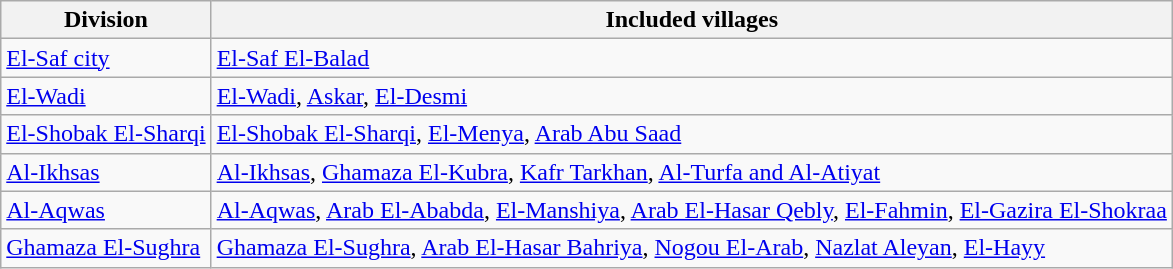<table class="wikitable">
<tr>
<th>Division</th>
<th>Included villages</th>
</tr>
<tr>
<td><a href='#'>El-Saf city</a></td>
<td><a href='#'>El-Saf El-Balad</a></td>
</tr>
<tr>
<td><a href='#'>El-Wadi</a></td>
<td><a href='#'>El-Wadi</a>, <a href='#'>Askar</a>, <a href='#'>El-Desmi</a></td>
</tr>
<tr>
<td><a href='#'>El-Shobak El-Sharqi</a></td>
<td><a href='#'>El-Shobak El-Sharqi</a>, <a href='#'>El-Menya</a>, <a href='#'>Arab Abu Saad</a></td>
</tr>
<tr>
<td><a href='#'>Al-Ikhsas</a></td>
<td><a href='#'>Al-Ikhsas</a>, <a href='#'>Ghamaza El-Kubra</a>, <a href='#'>Kafr Tarkhan</a>, <a href='#'>Al-Turfa and Al-Atiyat</a></td>
</tr>
<tr>
<td><a href='#'>Al-Aqwas</a></td>
<td><a href='#'>Al-Aqwas</a>, <a href='#'>Arab El-Ababda</a>, <a href='#'>El-Manshiya</a>, <a href='#'>Arab El-Hasar Qebly</a>, <a href='#'>El-Fahmin</a>, <a href='#'>El-Gazira El-Shokraa</a></td>
</tr>
<tr>
<td><a href='#'>Ghamaza El-Sughra</a></td>
<td><a href='#'>Ghamaza El-Sughra</a>, <a href='#'>Arab El-Hasar Bahriya</a>, <a href='#'>Nogou El-Arab</a>, <a href='#'>Nazlat Aleyan</a>, <a href='#'>El-Hayy</a></td>
</tr>
</table>
